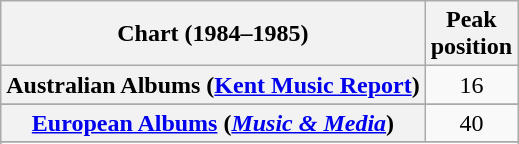<table class="wikitable plainrowheaders sortable" style="text-align:center">
<tr>
<th scope="col">Chart (1984–1985)</th>
<th scope="col">Peak<br>position</th>
</tr>
<tr>
<th scope="row">Australian Albums (<a href='#'>Kent Music Report</a>)</th>
<td>16</td>
</tr>
<tr>
</tr>
<tr>
</tr>
<tr>
<th scope="row"><a href='#'>European Albums</a> (<em><a href='#'>Music & Media</a></em>)</th>
<td>40</td>
</tr>
<tr>
</tr>
<tr>
</tr>
<tr>
</tr>
<tr>
</tr>
<tr>
</tr>
</table>
